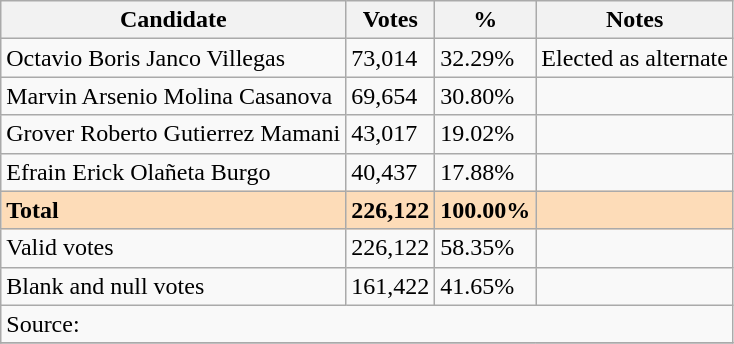<table class=wikitable>
<tr>
<th>Candidate</th>
<th>Votes</th>
<th>%</th>
<th>Notes</th>
</tr>
<tr>
<td>Octavio Boris Janco Villegas</td>
<td>73,014</td>
<td>32.29%</td>
<td>Elected as alternate</td>
</tr>
<tr>
<td>Marvin Arsenio Molina Casanova</td>
<td>69,654</td>
<td>30.80%</td>
<td></td>
</tr>
<tr>
<td>Grover Roberto Gutierrez Mamani</td>
<td>43,017</td>
<td>19.02%</td>
<td></td>
</tr>
<tr>
<td>Efrain Erick Olañeta Burgo</td>
<td>40,437</td>
<td>17.88%</td>
<td></td>
</tr>
<tr>
<td style="background:#FDDCB8"><strong>Total</strong></td>
<td style="background:#FDDCB8"><strong>226,122</strong></td>
<td style="background:#FDDCB8"><strong>100.00%</strong></td>
<td style="background:#FDDCB8"></td>
</tr>
<tr>
<td>Valid votes</td>
<td>226,122</td>
<td>58.35%</td>
<td></td>
</tr>
<tr>
<td>Blank and null votes</td>
<td>161,422</td>
<td>41.65%</td>
<td></td>
</tr>
<tr>
<td colspan="4">Source: </td>
</tr>
<tr>
</tr>
</table>
